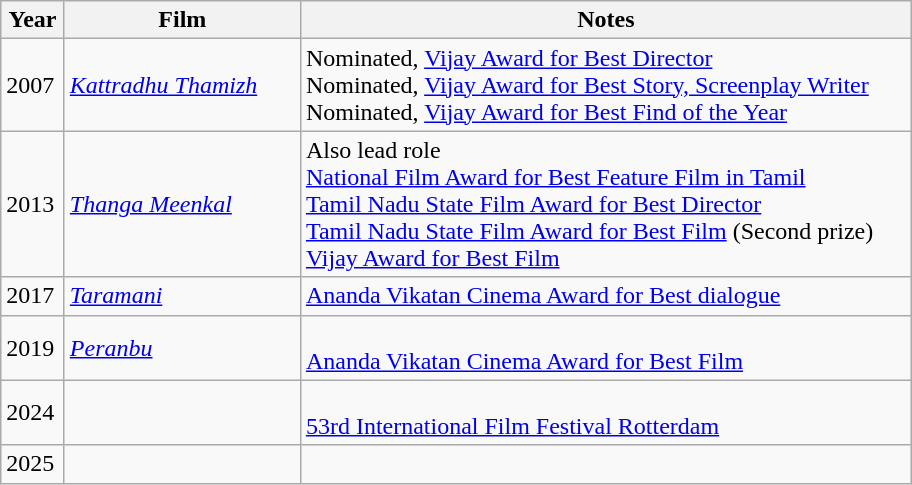<table class="wikitable sortable">
<tr>
<th rowspan="2" style="width:35px;">Year</th>
<th rowspan="2" style="width:150px;">Film</th>
<th rowspan="2"  style="text-align:center; width:400px;" class="unsortable">Notes</th>
</tr>
<tr>
</tr>
<tr>
<td>2007</td>
<td><em><a href='#'>Kattradhu Thamizh</a></em></td>
<td>Nominated, <a href='#'>Vijay Award for Best Director</a><br>Nominated, <a href='#'>Vijay Award for Best Story, Screenplay Writer</a><br>Nominated, <a href='#'>Vijay Award for Best Find of the Year</a></td>
</tr>
<tr>
<td>2013</td>
<td><em><a href='#'>Thanga Meenkal</a></em></td>
<td>Also lead role<br><a href='#'>National Film Award for Best Feature Film in Tamil</a><br><a href='#'>Tamil Nadu State Film Award for Best Director</a><br><a href='#'>Tamil Nadu State Film Award for Best Film</a> (Second prize) <br><a href='#'>Vijay Award for Best Film</a></td>
</tr>
<tr>
<td>2017</td>
<td><em><a href='#'>Taramani</a></em></td>
<td><a href='#'>Ananda Vikatan Cinema Award for Best dialogue</a></td>
</tr>
<tr>
<td>2019</td>
<td><em><a href='#'>Peranbu</a></em></td>
<td><br><a href='#'>Ananda Vikatan Cinema Award for Best Film</a></td>
</tr>
<tr>
<td>2024</td>
<td></td>
<td><br><a href='#'>53rd International Film Festival Rotterdam</a></td>
</tr>
<tr>
<td>2025</td>
<td></td>
<td></td>
</tr>
</table>
